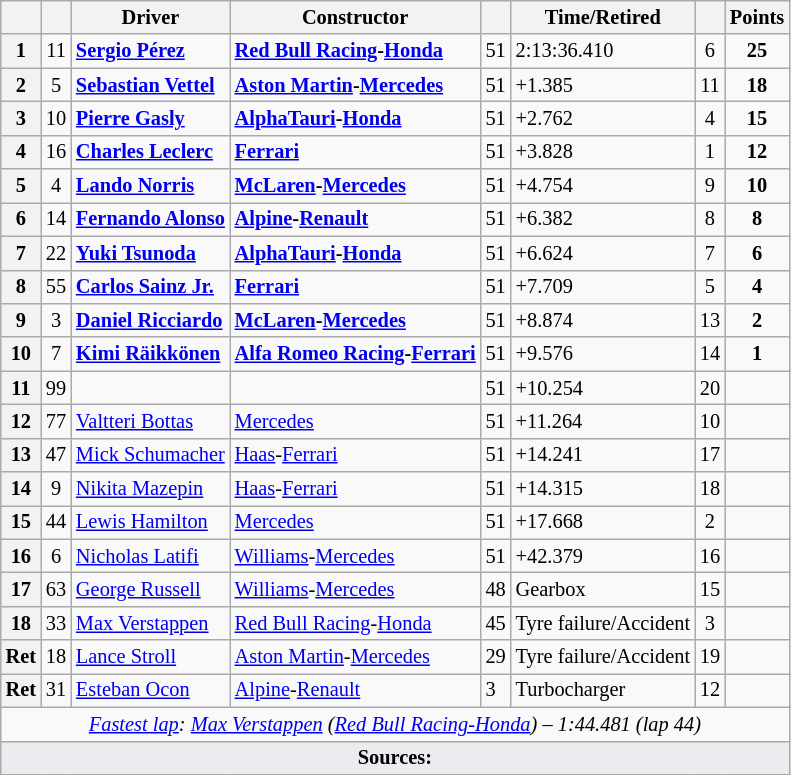<table class="wikitable sortable" style="font-size: 85%;">
<tr>
<th scope="col"></th>
<th scope="col"></th>
<th scope="col">Driver</th>
<th scope="col">Constructor</th>
<th class="unsortable" scope="col"></th>
<th class="unsortable" scope="col">Time/Retired</th>
<th scope="col"></th>
<th scope="col">Points</th>
</tr>
<tr>
<th>1</th>
<td align="center">11</td>
<td data-sort-value="aaa"><strong> <a href='#'>Sergio Pérez</a></strong></td>
<td><strong><a href='#'>Red Bull Racing</a>-<a href='#'>Honda</a></strong></td>
<td>51</td>
<td>2:13:36.410</td>
<td align="center">6</td>
<td align="center"><strong>25</strong></td>
</tr>
<tr>
<th>2</th>
<td align="center">5</td>
<td data-sort-value="aaa"><strong> <a href='#'>Sebastian Vettel</a></strong></td>
<td><strong><a href='#'>Aston Martin</a>-<a href='#'>Mercedes</a></strong></td>
<td>51</td>
<td>+1.385</td>
<td align="center">11</td>
<td align="center"><strong>18</strong></td>
</tr>
<tr>
<th>3</th>
<td align="center">10</td>
<td data-sort-value="aaa"><strong> <a href='#'>Pierre Gasly</a></strong></td>
<td><strong><a href='#'>AlphaTauri</a>-<a href='#'>Honda</a></strong></td>
<td>51</td>
<td>+2.762</td>
<td align="center">4</td>
<td align="center"><strong>15</strong></td>
</tr>
<tr>
<th>4</th>
<td align="center">16</td>
<td data-sort-value="aaa"><strong> <a href='#'>Charles Leclerc</a></strong></td>
<td><a href='#'><strong>Ferrari</strong></a></td>
<td>51</td>
<td>+3.828</td>
<td align="center">1</td>
<td align="center"><strong>12</strong></td>
</tr>
<tr>
<th>5</th>
<td align="center">4</td>
<td data-sort-value="aaa"><strong> <a href='#'>Lando Norris</a></strong></td>
<td><strong><a href='#'>McLaren</a>-<a href='#'>Mercedes</a></strong></td>
<td>51</td>
<td>+4.754</td>
<td align="center">9</td>
<td align="center"><strong>10</strong></td>
</tr>
<tr>
<th>6</th>
<td align="center">14</td>
<td data-sort-value="aaa"><strong> <a href='#'>Fernando Alonso</a></strong></td>
<td><strong><a href='#'>Alpine</a>-<a href='#'>Renault</a></strong></td>
<td>51</td>
<td>+6.382</td>
<td align="center">8</td>
<td align="center"><strong>8</strong></td>
</tr>
<tr>
<th>7</th>
<td align="center">22</td>
<td data-sort-value="aaa"><strong> <a href='#'>Yuki Tsunoda</a></strong></td>
<td><strong><a href='#'>AlphaTauri</a>-<a href='#'>Honda</a></strong></td>
<td>51</td>
<td>+6.624</td>
<td align="center">7</td>
<td align="center"><strong>6</strong></td>
</tr>
<tr>
<th>8</th>
<td align="center">55</td>
<td data-sort-value="aaa"><strong> <a href='#'>Carlos Sainz Jr.</a></strong></td>
<td><a href='#'><strong>Ferrari</strong></a></td>
<td>51</td>
<td>+7.709</td>
<td align="center">5</td>
<td align="center"><strong>4</strong></td>
</tr>
<tr>
<th>9</th>
<td align="center">3</td>
<td data-sort-value="aaa"><strong> <a href='#'>Daniel Ricciardo</a></strong></td>
<td><strong><a href='#'>McLaren</a>-<a href='#'>Mercedes</a></strong></td>
<td>51</td>
<td>+8.874</td>
<td align="center">13</td>
<td align="center"><strong>2</strong></td>
</tr>
<tr>
<th>10</th>
<td align="center">7</td>
<td data-sort-value="aaa"><strong> <a href='#'>Kimi Räikkönen</a></strong></td>
<td nowrap=""><strong><a href='#'>Alfa Romeo Racing</a>-<a href='#'>Ferrari</a></strong></td>
<td>51</td>
<td>+9.576</td>
<td align="center">14</td>
<td align="center"><strong>1</strong></td>
</tr>
<tr>
<th>11</th>
<td align="center">99</td>
<td data-sort-value="aaa"></td>
<td></td>
<td>51</td>
<td>+10.254</td>
<td align="center">20</td>
<td></td>
</tr>
<tr>
<th>12</th>
<td align="center">77</td>
<td data-sort-value="aaa"> <a href='#'>Valtteri Bottas</a></td>
<td><a href='#'>Mercedes</a></td>
<td>51</td>
<td>+11.264</td>
<td align="center">10</td>
<td></td>
</tr>
<tr>
<th>13</th>
<td align="center">47</td>
<td data-sort-value="aaa"> <a href='#'>Mick Schumacher</a></td>
<td><a href='#'>Haas</a>-<a href='#'>Ferrari</a></td>
<td>51</td>
<td>+14.241</td>
<td align="center">17</td>
<td></td>
</tr>
<tr>
<th>14</th>
<td align="center">9</td>
<td data-sort-value="aaa"><a href='#'>Nikita Mazepin</a></td>
<td><a href='#'>Haas</a>-<a href='#'>Ferrari</a></td>
<td>51</td>
<td>+14.315</td>
<td align="center">18</td>
<td></td>
</tr>
<tr>
<th>15</th>
<td align="center">44</td>
<td data-sort-value="aaa"> <a href='#'>Lewis Hamilton</a></td>
<td><a href='#'>Mercedes</a></td>
<td>51</td>
<td>+17.668</td>
<td align="center">2</td>
<td></td>
</tr>
<tr>
<th>16</th>
<td align="center">6</td>
<td data-sort-value="aaa"> <a href='#'>Nicholas Latifi</a></td>
<td><a href='#'>Williams</a>-<a href='#'>Mercedes</a></td>
<td>51</td>
<td>+42.379</td>
<td align="center">16</td>
<td></td>
</tr>
<tr>
<th>17</th>
<td align="center">63</td>
<td data-sort-value="aaa"> <a href='#'>George Russell</a></td>
<td><a href='#'>Williams</a>-<a href='#'>Mercedes</a></td>
<td>48</td>
<td>Gearbox</td>
<td align="center">15</td>
<td></td>
</tr>
<tr>
<th>18</th>
<td align="center">33</td>
<td data-sort-value="aaa"> <a href='#'>Max Verstappen</a></td>
<td><a href='#'>Red Bull Racing</a>-<a href='#'>Honda</a></td>
<td>45</td>
<td>Tyre failure/Accident</td>
<td align="center">3</td>
<td></td>
</tr>
<tr>
<th>Ret</th>
<td align="center">18</td>
<td data-sort-value="aaa"> <a href='#'>Lance Stroll</a></td>
<td><a href='#'>Aston Martin</a>-<a href='#'>Mercedes</a></td>
<td>29</td>
<td>Tyre failure/Accident</td>
<td align="center">19</td>
<td></td>
</tr>
<tr>
<th>Ret</th>
<td align="center">31</td>
<td data-sort-value="aaa"> <a href='#'>Esteban Ocon</a></td>
<td><a href='#'>Alpine</a>-<a href='#'>Renault</a></td>
<td>3</td>
<td>Turbocharger</td>
<td align="center">12</td>
<td></td>
</tr>
<tr class="sortbottom">
<td colspan="8" align="center"><em><a href='#'>Fastest lap</a>:</em>  <em><a href='#'>Max Verstappen</a> (<a href='#'>Red Bull Racing-Honda</a>) – 1:44.481 (lap 44)</em></td>
</tr>
<tr class="sortbottom">
<td colspan="8" style="background-color:#EAECF0;text-align:center"><strong>Sources:</strong></td>
</tr>
</table>
